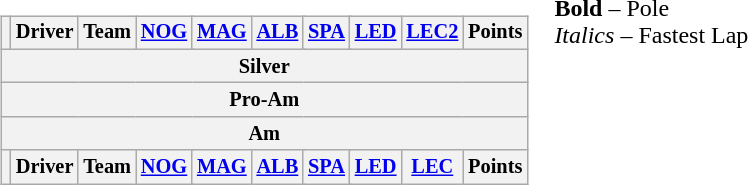<table>
<tr>
<td valign=top><br><table class="wikitable" style="font-size: 85%; text-align:center;">
<tr>
<th></th>
<th>Driver</th>
<th>Team</th>
<th colspan=2><a href='#'>NOG</a><br></th>
<th colspan=2><a href='#'>MAG</a><br></th>
<th colspan=2><a href='#'>ALB</a><br></th>
<th colspan=2><a href='#'>SPA</a><br></th>
<th colspan=2><a href='#'>LED</a><br></th>
<th colspan=2><a href='#'>LEC2</a><br></th>
<th>Points</th>
</tr>
<tr>
<th colspan=16>Silver</th>
</tr>
<tr>
<th colspan=16>Pro-Am</th>
</tr>
<tr>
<th colspan=16>Am</th>
</tr>
<tr>
<th></th>
<th>Driver</th>
<th>Team</th>
<th colspan=2><a href='#'>NOG</a><br></th>
<th colspan=2><a href='#'>MAG</a><br></th>
<th colspan=2><a href='#'>ALB</a><br></th>
<th colspan=2><a href='#'>SPA</a><br></th>
<th colspan=2><a href='#'>LED</a><br></th>
<th colspan=2><a href='#'>LEC</a><br></th>
<th>Points</th>
</tr>
</table>
</td>
<td valign=top><br>			
<span><strong>Bold</strong> – Pole<br>			
<em>Italics</em> – Fastest Lap</span></td>
</tr>
</table>
